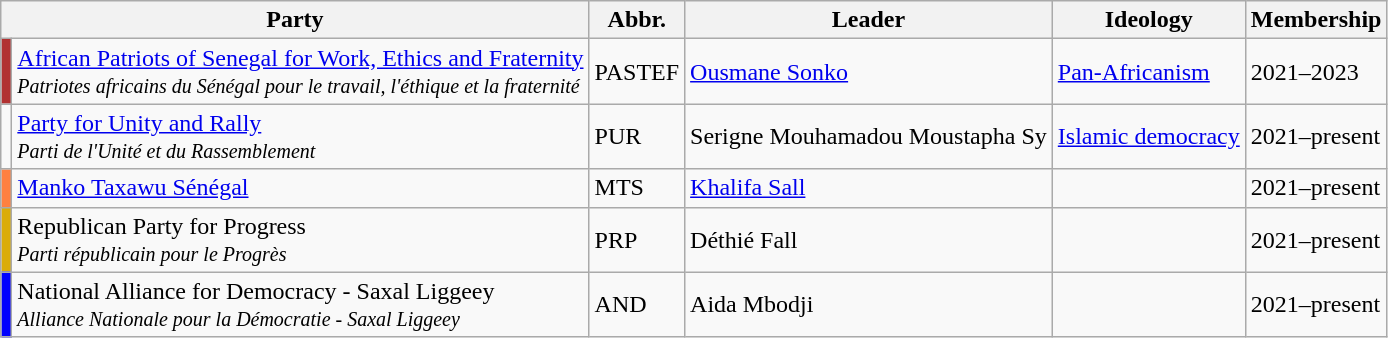<table class=wikitable>
<tr>
<th colspan="2">Party</th>
<th>Abbr.</th>
<th>Leader</th>
<th>Ideology</th>
<th>Membership</th>
</tr>
<tr>
<td bgcolor=#B13131></td>
<td><a href='#'>African Patriots of Senegal for Work, Ethics and Fraternity</a><br><small><em>Patriotes africains du Sénégal pour le travail, l'éthique et la fraternité</em></small></td>
<td>PASTEF</td>
<td><a href='#'>Ousmane Sonko</a></td>
<td><a href='#'>Pan-Africanism</a></td>
<td>2021–2023</td>
</tr>
<tr>
<td bgcolor=></td>
<td><a href='#'>Party for Unity and Rally</a><br><small><em>Parti de l'Unité et du Rassemblement</em></small></td>
<td>PUR</td>
<td>Serigne Mouhamadou Moustapha Sy</td>
<td><a href='#'>Islamic democracy</a></td>
<td>2021–present</td>
</tr>
<tr>
<td bgcolor=#FF8040></td>
<td><a href='#'>Manko Taxawu Sénégal</a></td>
<td>MTS</td>
<td><a href='#'>Khalifa Sall</a></td>
<td></td>
<td>2021–present</td>
</tr>
<tr>
<td bgcolor=#dbac08></td>
<td>Republican Party for Progress<br><small><em>Parti républicain pour le Progrès</em></small></td>
<td>PRP</td>
<td>Déthié Fall</td>
<td></td>
<td>2021–present</td>
</tr>
<tr>
<td bgcolor=#0000fe></td>
<td>National Alliance for Democracy - Saxal Liggeey<br><small><em>Alliance Nationale pour la Démocratie - Saxal Liggeey</em></small></td>
<td>AND</td>
<td>Aida Mbodji</td>
<td></td>
<td>2021–present</td>
</tr>
</table>
